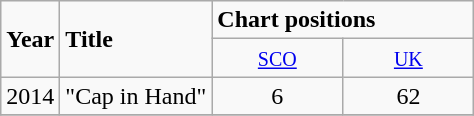<table class="wikitable">
<tr>
<td rowspan="2"><strong>Year</strong></td>
<td rowspan="2"><strong>Title</strong></td>
<td colspan="4"><strong>Chart positions</strong></td>
</tr>
<tr>
<td align="center" width="80"><small><a href='#'>SCO</a></small></td>
<td align="center" width="80"><small><a href='#'>UK</a></small></td>
</tr>
<tr>
<td>2014</td>
<td>"Cap in Hand"</td>
<td align="center">6</td>
<td align="center">62</td>
</tr>
<tr>
</tr>
</table>
